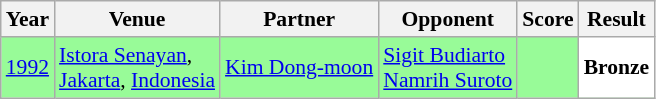<table class="sortable wikitable" style="font-size: 90%;">
<tr>
<th>Year</th>
<th>Venue</th>
<th>Partner</th>
<th>Opponent</th>
<th>Score</th>
<th>Result</th>
</tr>
<tr style="background:#98FB98">
<td align="center"><a href='#'>1992</a></td>
<td align="left"><a href='#'>Istora Senayan</a>,<br><a href='#'>Jakarta</a>, <a href='#'>Indonesia</a></td>
<td align="left"> <a href='#'>Kim Dong-moon</a></td>
<td align="left"> <a href='#'>Sigit Budiarto</a> <br>  <a href='#'>Namrih Suroto</a></td>
<td align="left"></td>
<td style="text-align:left; background:white"> <strong>Bronze</strong></td>
</tr>
</table>
